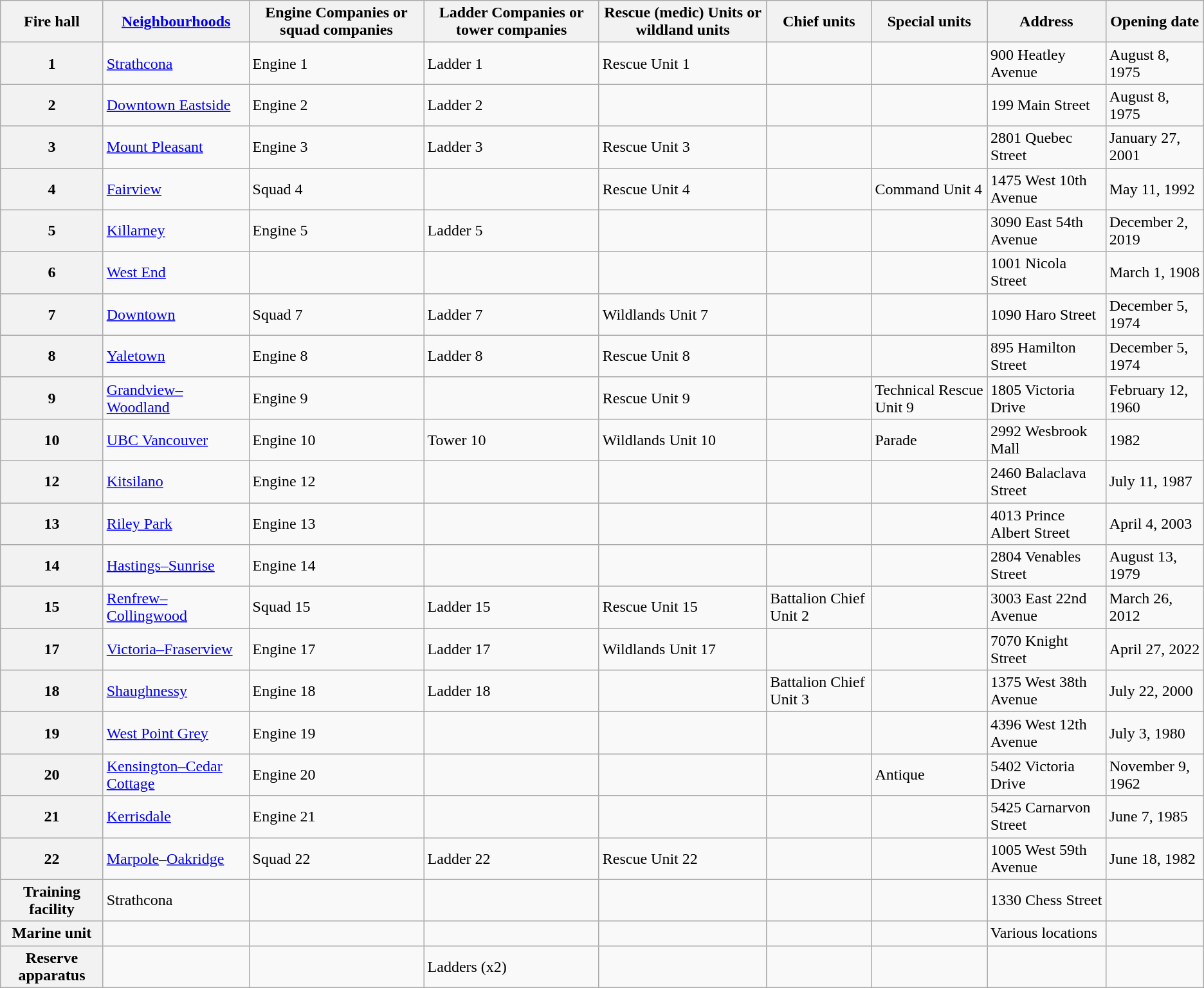<table class="wikitable">
<tr valign=centre>
<th>Fire hall</th>
<th><a href='#'>Neighbourhoods</a></th>
<th>Engine Companies  or squad companies</th>
<th>Ladder Companies  or tower companies</th>
<th>Rescue (medic) Units or wildland units</th>
<th>Chief units</th>
<th>Special units</th>
<th>Address</th>
<th>Opening date</th>
</tr>
<tr>
<th>1</th>
<td><a href='#'>Strathcona</a></td>
<td>Engine 1</td>
<td>Ladder 1</td>
<td>Rescue Unit 1</td>
<td></td>
<td></td>
<td>900 Heatley Avenue</td>
<td>August 8, 1975</td>
</tr>
<tr>
<th>2</th>
<td><a href='#'>Downtown Eastside</a></td>
<td>Engine 2</td>
<td>Ladder 2</td>
<td></td>
<td></td>
<td></td>
<td>199 Main Street</td>
<td>August 8, 1975</td>
</tr>
<tr>
<th>3</th>
<td><a href='#'>Mount Pleasant</a></td>
<td>Engine 3</td>
<td>Ladder 3</td>
<td>Rescue Unit 3</td>
<td></td>
<td></td>
<td>2801 Quebec Street</td>
<td>January 27, 2001</td>
</tr>
<tr>
<th>4</th>
<td><a href='#'>Fairview</a></td>
<td>Squad 4</td>
<td></td>
<td>Rescue Unit 4</td>
<td></td>
<td>Command Unit 4</td>
<td>1475 West 10th Avenue</td>
<td>May 11, 1992</td>
</tr>
<tr>
<th>5</th>
<td><a href='#'>Killarney</a></td>
<td>Engine 5</td>
<td>Ladder 5</td>
<td></td>
<td></td>
<td></td>
<td>3090 East 54th Avenue</td>
<td>December 2, 2019</td>
</tr>
<tr>
<th>6</th>
<td><a href='#'>West End</a></td>
<td></td>
<td></td>
<td></td>
<td></td>
<td></td>
<td>1001 Nicola Street</td>
<td>March 1, 1908</td>
</tr>
<tr>
<th>7</th>
<td><a href='#'>Downtown</a></td>
<td>Squad 7</td>
<td>Ladder 7</td>
<td>Wildlands Unit 7</td>
<td></td>
<td></td>
<td>1090 Haro Street</td>
<td>December 5, 1974</td>
</tr>
<tr>
<th>8</th>
<td><a href='#'>Yaletown</a></td>
<td>Engine 8</td>
<td>Ladder 8</td>
<td>Rescue Unit 8</td>
<td></td>
<td></td>
<td>895 Hamilton Street</td>
<td>December 5, 1974</td>
</tr>
<tr>
<th>9</th>
<td><a href='#'>Grandview–Woodland</a></td>
<td>Engine 9</td>
<td></td>
<td>Rescue Unit 9</td>
<td></td>
<td>Technical Rescue Unit 9</td>
<td>1805 Victoria Drive</td>
<td>February 12, 1960</td>
</tr>
<tr>
<th>10</th>
<td><a href='#'>UBC Vancouver</a></td>
<td>Engine 10</td>
<td>Tower 10</td>
<td>Wildlands Unit 10</td>
<td></td>
<td>Parade</td>
<td>2992 Wesbrook Mall</td>
<td>1982</td>
</tr>
<tr>
<th>12</th>
<td><a href='#'>Kitsilano</a></td>
<td>Engine 12</td>
<td></td>
<td></td>
<td></td>
<td></td>
<td>2460 Balaclava Street</td>
<td>July 11, 1987</td>
</tr>
<tr>
<th>13</th>
<td><a href='#'>Riley Park</a></td>
<td>Engine 13</td>
<td></td>
<td></td>
<td></td>
<td></td>
<td>4013 Prince Albert Street</td>
<td>April 4, 2003</td>
</tr>
<tr>
<th>14</th>
<td><a href='#'>Hastings–Sunrise</a></td>
<td>Engine 14</td>
<td></td>
<td></td>
<td></td>
<td></td>
<td>2804 Venables Street</td>
<td>August 13, 1979</td>
</tr>
<tr>
<th>15</th>
<td><a href='#'>Renfrew–Collingwood</a></td>
<td>Squad 15</td>
<td>Ladder 15</td>
<td>Rescue Unit 15</td>
<td>Battalion Chief Unit 2</td>
<td></td>
<td>3003 East 22nd Avenue</td>
<td>March 26, 2012</td>
</tr>
<tr>
<th>17</th>
<td><a href='#'>Victoria–Fraserview</a></td>
<td>Engine 17</td>
<td>Ladder 17</td>
<td>Wildlands Unit 17</td>
<td></td>
<td></td>
<td>7070 Knight Street</td>
<td>April 27, 2022</td>
</tr>
<tr>
<th>18</th>
<td><a href='#'>Shaughnessy</a></td>
<td>Engine 18</td>
<td>Ladder 18</td>
<td></td>
<td>Battalion Chief Unit 3</td>
<td></td>
<td>1375 West 38th Avenue</td>
<td>July 22, 2000</td>
</tr>
<tr>
<th>19</th>
<td><a href='#'>West Point Grey</a></td>
<td>Engine 19</td>
<td></td>
<td></td>
<td></td>
<td></td>
<td>4396 West 12th Avenue</td>
<td>July 3, 1980</td>
</tr>
<tr>
<th>20</th>
<td><a href='#'>Kensington–Cedar Cottage</a></td>
<td>Engine 20</td>
<td></td>
<td></td>
<td></td>
<td>Antique</td>
<td>5402 Victoria Drive</td>
<td>November 9, 1962</td>
</tr>
<tr>
<th>21</th>
<td><a href='#'>Kerrisdale</a></td>
<td>Engine 21</td>
<td></td>
<td></td>
<td></td>
<td></td>
<td>5425 Carnarvon Street</td>
<td>June 7, 1985</td>
</tr>
<tr>
<th>22</th>
<td><a href='#'>Marpole</a>–<a href='#'>Oakridge</a></td>
<td>Squad 22</td>
<td>Ladder 22</td>
<td>Rescue Unit 22</td>
<td></td>
<td></td>
<td>1005 West 59th Avenue</td>
<td>June 18, 1982</td>
</tr>
<tr>
<th>Training facility</th>
<td>Strathcona</td>
<td></td>
<td></td>
<td></td>
<td></td>
<td></td>
<td>1330 Chess Street</td>
<td></td>
</tr>
<tr>
<th>Marine unit</th>
<td></td>
<td></td>
<td></td>
<td></td>
<td></td>
<td></td>
<td>Various locations</td>
<td></td>
</tr>
<tr>
<th>Reserve apparatus</th>
<td></td>
<td></td>
<td>Ladders (x2)</td>
<td></td>
<td></td>
<td></td>
<td></td>
<td></td>
</tr>
</table>
